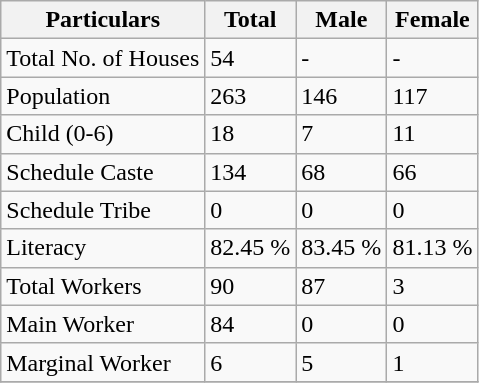<table class="wikitable sortable">
<tr>
<th>Particulars</th>
<th>Total</th>
<th>Male</th>
<th>Female</th>
</tr>
<tr>
<td>Total No. of Houses</td>
<td>54</td>
<td>-</td>
<td>-</td>
</tr>
<tr>
<td>Population</td>
<td>263</td>
<td>146</td>
<td>117</td>
</tr>
<tr>
<td>Child (0-6)</td>
<td>18</td>
<td>7</td>
<td>11</td>
</tr>
<tr>
<td>Schedule Caste</td>
<td>134</td>
<td>68</td>
<td>66</td>
</tr>
<tr>
<td>Schedule Tribe</td>
<td>0</td>
<td>0</td>
<td>0</td>
</tr>
<tr>
<td>Literacy</td>
<td>82.45 %</td>
<td>83.45 %</td>
<td>81.13 %</td>
</tr>
<tr>
<td>Total Workers</td>
<td>90</td>
<td>87</td>
<td>3</td>
</tr>
<tr>
<td>Main Worker</td>
<td>84</td>
<td>0</td>
<td>0</td>
</tr>
<tr>
<td>Marginal Worker</td>
<td>6</td>
<td>5</td>
<td>1</td>
</tr>
<tr>
</tr>
</table>
